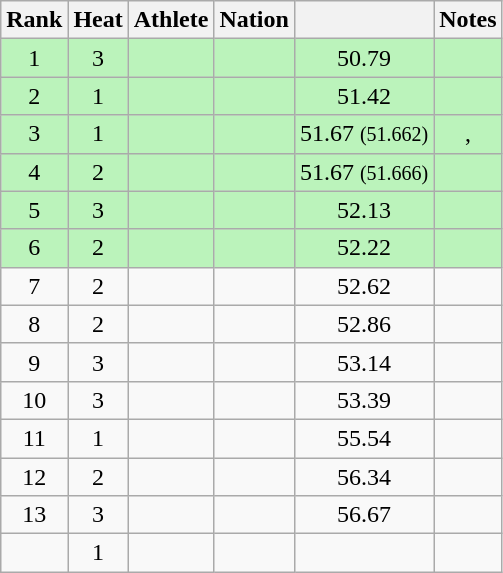<table class="wikitable sortable" style="text-align:center">
<tr>
<th scope="col">Rank</th>
<th scope="col">Heat</th>
<th scope="col">Athlete</th>
<th scope="col">Nation</th>
<th scope="col"></th>
<th scope="col">Notes</th>
</tr>
<tr style="background-color:#bbf3bb">
<td>1</td>
<td>3</td>
<td style="text-align:left"></td>
<td style="text-align:left"></td>
<td>50.79</td>
<td></td>
</tr>
<tr style="background-color:#bbf3bb">
<td>2</td>
<td>1</td>
<td style="text-align:left"></td>
<td style="text-align:left"></td>
<td>51.42</td>
<td></td>
</tr>
<tr style="background-color:#bbf3bb">
<td>3</td>
<td>1</td>
<td style="text-align:left"></td>
<td style="text-align:left"></td>
<td>51.67 <small>(51.662)</small></td>
<td>, </td>
</tr>
<tr style="background-color:#bbf3bb">
<td>4</td>
<td>2</td>
<td style="text-align:left"></td>
<td style="text-align:left"></td>
<td>51.67 <small>(51.666)</small></td>
<td></td>
</tr>
<tr style="background-color:#bbf3bb">
<td>5</td>
<td>3</td>
<td style="text-align:left"></td>
<td style="text-align:left"></td>
<td>52.13</td>
<td></td>
</tr>
<tr style="background-color:#bbf3bb">
<td>6</td>
<td>2</td>
<td style="text-align:left"></td>
<td style="text-align:left"></td>
<td>52.22</td>
<td></td>
</tr>
<tr>
<td>7</td>
<td>2</td>
<td style="text-align:left"></td>
<td style="text-align:left"></td>
<td>52.62</td>
<td></td>
</tr>
<tr>
<td>8</td>
<td>2</td>
<td style="text-align:left"></td>
<td style="text-align:left"></td>
<td>52.86</td>
<td></td>
</tr>
<tr>
<td>9</td>
<td>3</td>
<td style="text-align:left"></td>
<td style="text-align:left"></td>
<td>53.14</td>
<td></td>
</tr>
<tr>
<td>10</td>
<td>3</td>
<td style="text-align:left"></td>
<td style="text-align:left"></td>
<td>53.39</td>
<td></td>
</tr>
<tr>
<td>11</td>
<td>1</td>
<td style="text-align:left"></td>
<td style="text-align:left"></td>
<td>55.54</td>
<td></td>
</tr>
<tr>
<td>12</td>
<td>2</td>
<td style="text-align:left"></td>
<td style="text-align:left"></td>
<td>56.34</td>
<td></td>
</tr>
<tr>
<td>13</td>
<td>3</td>
<td style="text-align:left"></td>
<td style="text-align:left"></td>
<td>56.67</td>
<td></td>
</tr>
<tr>
<td></td>
<td>1</td>
<td style="text-align:left"></td>
<td style="text-align:left"></td>
<td></td>
<td></td>
</tr>
</table>
